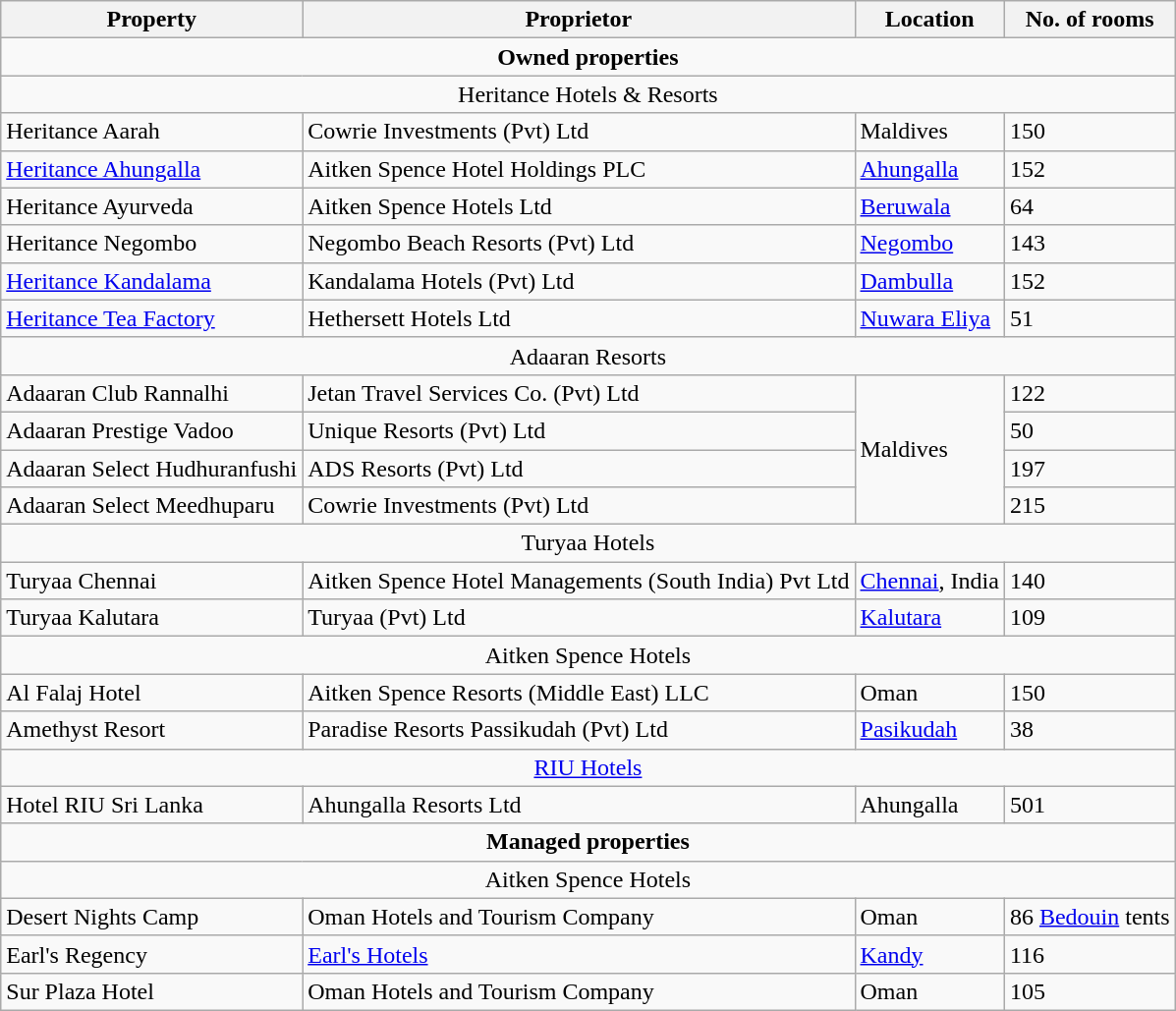<table class="wikitable">
<tr>
<th>Property</th>
<th>Proprietor</th>
<th>Location</th>
<th>No. of rooms</th>
</tr>
<tr>
<td style="text-align:center;" colspan=4><strong>Owned properties</strong></td>
</tr>
<tr>
<td style="text-align:center;" colspan="4">Heritance Hotels & Resorts</td>
</tr>
<tr>
<td>Heritance Aarah</td>
<td>Cowrie Investments (Pvt) Ltd</td>
<td>Maldives</td>
<td>150</td>
</tr>
<tr>
<td><a href='#'>Heritance Ahungalla</a></td>
<td>Aitken Spence Hotel Holdings PLC</td>
<td><a href='#'>Ahungalla</a></td>
<td>152</td>
</tr>
<tr>
<td>Heritance Ayurveda</td>
<td>Aitken Spence Hotels Ltd</td>
<td><a href='#'>Beruwala</a></td>
<td>64</td>
</tr>
<tr>
<td>Heritance Negombo</td>
<td>Negombo Beach Resorts (Pvt) Ltd</td>
<td><a href='#'>Negombo</a></td>
<td>143</td>
</tr>
<tr>
<td><a href='#'>Heritance Kandalama</a></td>
<td>Kandalama Hotels (Pvt) Ltd</td>
<td><a href='#'>Dambulla</a></td>
<td>152</td>
</tr>
<tr>
<td><a href='#'>Heritance Tea Factory</a></td>
<td>Hethersett Hotels Ltd</td>
<td><a href='#'>Nuwara Eliya</a></td>
<td>51</td>
</tr>
<tr>
<td style="text-align:center;" colspan="4">Adaaran Resorts</td>
</tr>
<tr>
<td>Adaaran Club Rannalhi</td>
<td>Jetan Travel Services Co. (Pvt) Ltd</td>
<td rowspan="4">Maldives</td>
<td>122</td>
</tr>
<tr>
<td>Adaaran Prestige Vadoo</td>
<td>Unique Resorts (Pvt) Ltd</td>
<td>50</td>
</tr>
<tr>
<td>Adaaran Select Hudhuranfushi</td>
<td>ADS Resorts (Pvt) Ltd</td>
<td>197</td>
</tr>
<tr>
<td>Adaaran Select Meedhuparu</td>
<td>Cowrie Investments (Pvt) Ltd</td>
<td>215</td>
</tr>
<tr>
<td style="text-align:center;" colspan="4">Turyaa Hotels</td>
</tr>
<tr>
<td>Turyaa Chennai</td>
<td>Aitken Spence Hotel Managements (South India) Pvt Ltd</td>
<td><a href='#'>Chennai</a>, India</td>
<td>140</td>
</tr>
<tr>
<td>Turyaa Kalutara</td>
<td>Turyaa (Pvt) Ltd</td>
<td><a href='#'>Kalutara</a></td>
<td>109</td>
</tr>
<tr>
<td style="text-align:center;" colspan="4">Aitken Spence Hotels</td>
</tr>
<tr>
<td>Al Falaj Hotel</td>
<td>Aitken Spence Resorts (Middle East) LLC</td>
<td>Oman</td>
<td>150</td>
</tr>
<tr>
<td>Amethyst Resort</td>
<td>Paradise Resorts Passikudah (Pvt) Ltd</td>
<td><a href='#'>Pasikudah</a></td>
<td>38</td>
</tr>
<tr>
<td style="text-align:center;" colspan="4"><a href='#'>RIU Hotels</a></td>
</tr>
<tr>
<td>Hotel RIU Sri Lanka</td>
<td>Ahungalla Resorts Ltd</td>
<td>Ahungalla</td>
<td>501</td>
</tr>
<tr>
<td style="text-align:center;" colspan=4><strong>Managed properties</strong></td>
</tr>
<tr>
<td style="text-align:center;" colspan="4">Aitken Spence Hotels</td>
</tr>
<tr>
<td>Desert Nights Camp</td>
<td>Oman Hotels and Tourism Company</td>
<td>Oman</td>
<td>86 <a href='#'>Bedouin</a> tents</td>
</tr>
<tr>
<td>Earl's Regency</td>
<td><a href='#'>Earl's Hotels</a></td>
<td><a href='#'>Kandy</a></td>
<td>116</td>
</tr>
<tr>
<td>Sur Plaza Hotel</td>
<td>Oman Hotels and Tourism Company</td>
<td>Oman</td>
<td>105</td>
</tr>
</table>
